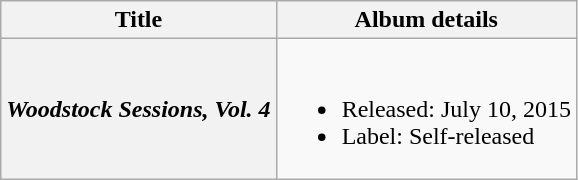<table class="wikitable plainrowheaders">
<tr>
<th scope="col">Title</th>
<th scope="col">Album details</th>
</tr>
<tr>
<th scope="row"><em>Woodstock Sessions, Vol. 4</em></th>
<td><br><ul><li>Released: July 10, 2015</li><li>Label: Self-released</li></ul></td>
</tr>
</table>
